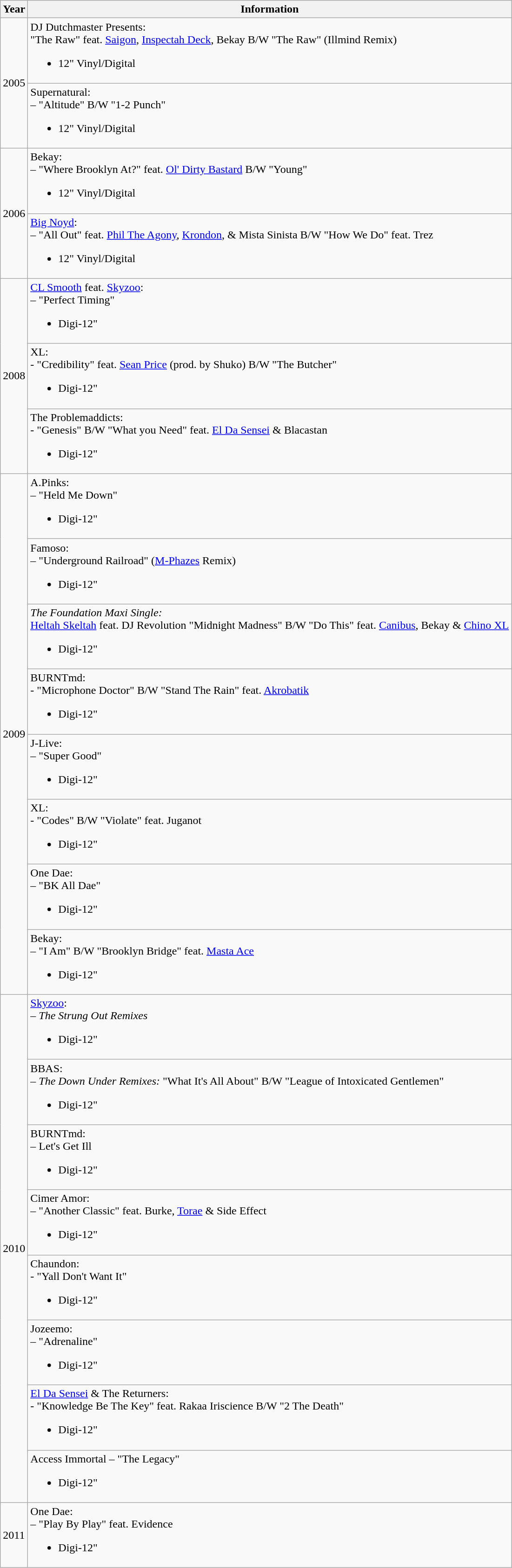<table class="wikitable">
<tr>
<th style="text-align:center;">Year</th>
<th style="text-align:center;">Information</th>
</tr>
<tr>
<td rowspan="2">2005</td>
<td align="left">DJ Dutchmaster Presents: <br> "The Raw" feat. <a href='#'>Saigon</a>, <a href='#'>Inspectah Deck</a>, Bekay B/W  "The Raw" (Illmind Remix)<br><ul><li>12" Vinyl/Digital</li></ul></td>
</tr>
<tr>
<td align="left">Supernatural:<br> – "Altitude"  B/W  "1-2 Punch"<br><ul><li>12" Vinyl/Digital</li></ul></td>
</tr>
<tr>
<td rowspan="2">2006</td>
<td align="left">Bekay:<br> – "Where Brooklyn At?" feat. <a href='#'>Ol' Dirty Bastard</a>  B/W "Young"<br><ul><li>12" Vinyl/Digital</li></ul></td>
</tr>
<tr>
<td align="left"><a href='#'>Big Noyd</a>:<br> – "All Out" feat. <a href='#'>Phil The Agony</a>, <a href='#'>Krondon</a>, & Mista Sinista  B/W  "How We Do" feat. Trez<br><ul><li>12" Vinyl/Digital</li></ul></td>
</tr>
<tr>
<td rowspan="3">2008</td>
<td align="left"><a href='#'>CL Smooth</a> feat. <a href='#'>Skyzoo</a>:<br> – "Perfect Timing"<br><ul><li>Digi-12"</li></ul></td>
</tr>
<tr>
<td align="left">XL:<br>- "Credibility" feat. <a href='#'>Sean Price</a> (prod. by Shuko) B/W "The Butcher"<br><ul><li>Digi-12"</li></ul></td>
</tr>
<tr>
<td align="left">The Problemaddicts:<br>- "Genesis" B/W  "What you Need" feat. <a href='#'>El Da Sensei</a> & Blacastan<br><ul><li>Digi-12"</li></ul></td>
</tr>
<tr>
<td rowspan="8">2009</td>
<td align="left">A.Pinks:<br> – "Held Me Down"<br><ul><li>Digi-12"</li></ul></td>
</tr>
<tr>
<td align="left">Famoso:<br> – "Underground Railroad" (<a href='#'>M-Phazes</a> Remix)<br><ul><li>Digi-12"</li></ul></td>
</tr>
<tr>
<td align="left"><em>The Foundation Maxi Single:<br></em><a href='#'>Heltah Skeltah</a> feat. DJ Revolution "Midnight Madness" B/W  "Do This" feat. <a href='#'>Canibus</a>, Bekay & <a href='#'>Chino XL</a><br><ul><li>Digi-12"</li></ul></td>
</tr>
<tr>
<td align="left">BURNTmd:<br>- "Microphone Doctor" B/W "Stand The Rain" feat. <a href='#'>Akrobatik</a><br><ul><li>Digi-12"</li></ul></td>
</tr>
<tr>
<td align="left">J-Live:<br> – "Super Good"<br><ul><li>Digi-12"</li></ul></td>
</tr>
<tr>
<td align="left">XL:<br>- "Codes" B/W "Violate" feat. Juganot<br><ul><li>Digi-12"</li></ul></td>
</tr>
<tr>
<td align="left">One Dae:<br> – "BK All Dae"<br><ul><li>Digi-12"</li></ul></td>
</tr>
<tr>
<td align="left">Bekay:<br> – "I Am" B/W "Brooklyn Bridge" feat. <a href='#'>Masta Ace</a><br><ul><li>Digi-12"</li></ul></td>
</tr>
<tr>
<td rowspan="8">2010</td>
<td align="left"><a href='#'>Skyzoo</a>:<br> – <em> The Strung Out Remixes</em><br><ul><li>Digi-12"</li></ul></td>
</tr>
<tr>
<td align="left">BBAS:<br> – <em> The Down Under Remixes:</em> "What It's All About" B/W "League of Intoxicated Gentlemen"<br><ul><li>Digi-12"</li></ul></td>
</tr>
<tr>
<td align="left">BURNTmd:<br> – Let's Get Ill<br><ul><li>Digi-12"</li></ul></td>
</tr>
<tr>
<td align="left">Cimer Amor:<br> – "Another Classic" feat. Burke, <a href='#'>Torae</a> & Side Effect<br><ul><li>Digi-12"</li></ul></td>
</tr>
<tr>
<td align="left">Chaundon:<br>- "Yall Don't Want It"<br><ul><li>Digi-12"</li></ul></td>
</tr>
<tr>
<td align="left">Jozeemo:<br> – "Adrenaline"<br><ul><li>Digi-12"</li></ul></td>
</tr>
<tr>
<td align="left"><a href='#'>El Da Sensei</a> & The Returners:<br>- "Knowledge Be The Key" feat. Rakaa Iriscience B/W "2 The Death"<br><ul><li>Digi-12"</li></ul></td>
</tr>
<tr>
<td align="left">Access Immortal – "The Legacy"<br><ul><li>Digi-12"</li></ul></td>
</tr>
<tr>
<td>2011</td>
<td align="left">One Dae:<br> – "Play By Play" feat. Evidence<br><ul><li>Digi-12"</li></ul></td>
</tr>
</table>
